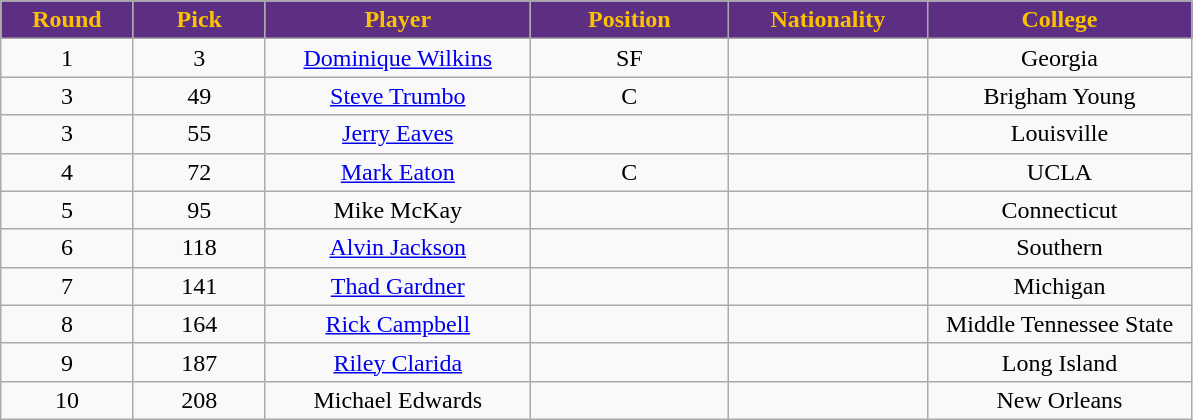<table class="wikitable sortable sortable">
<tr>
<th style="background:#5C2F83; color:#FCC200" width="10%">Round</th>
<th style="background:#5C2F83; color:#FCC200" width="10%">Pick</th>
<th style="background:#5C2F83; color:#FCC200" width="20%">Player</th>
<th style="background:#5C2F83; color:#FCC200" width="15%">Position</th>
<th style="background:#5C2F83; color:#FCC200" width="15%">Nationality</th>
<th style="background:#5C2F83; color:#FCC200" width="20%">College</th>
</tr>
<tr style="text-align: center">
<td>1</td>
<td>3</td>
<td><a href='#'>Dominique Wilkins</a></td>
<td>SF</td>
<td></td>
<td>Georgia</td>
</tr>
<tr style="text-align: center">
<td>3</td>
<td>49</td>
<td><a href='#'>Steve Trumbo</a></td>
<td>C</td>
<td></td>
<td>Brigham Young</td>
</tr>
<tr style="text-align: center">
<td>3</td>
<td>55</td>
<td><a href='#'>Jerry Eaves</a></td>
<td></td>
<td></td>
<td>Louisville</td>
</tr>
<tr style="text-align: center">
<td>4</td>
<td>72</td>
<td><a href='#'>Mark Eaton</a></td>
<td>C</td>
<td></td>
<td>UCLA</td>
</tr>
<tr style="text-align: center">
<td>5</td>
<td>95</td>
<td>Mike McKay</td>
<td></td>
<td></td>
<td>Connecticut</td>
</tr>
<tr style="text-align: center">
<td>6</td>
<td>118</td>
<td><a href='#'>Alvin Jackson</a></td>
<td></td>
<td></td>
<td>Southern</td>
</tr>
<tr style="text-align: center">
<td>7</td>
<td>141</td>
<td><a href='#'>Thad Gardner</a></td>
<td></td>
<td></td>
<td>Michigan</td>
</tr>
<tr style="text-align: center">
<td>8</td>
<td>164</td>
<td><a href='#'>Rick Campbell</a></td>
<td></td>
<td></td>
<td>Middle Tennessee State</td>
</tr>
<tr style="text-align: center">
<td>9</td>
<td>187</td>
<td><a href='#'>Riley Clarida</a></td>
<td></td>
<td></td>
<td>Long Island</td>
</tr>
<tr style="text-align: center">
<td>10</td>
<td>208</td>
<td>Michael Edwards</td>
<td></td>
<td></td>
<td>New Orleans</td>
</tr>
</table>
